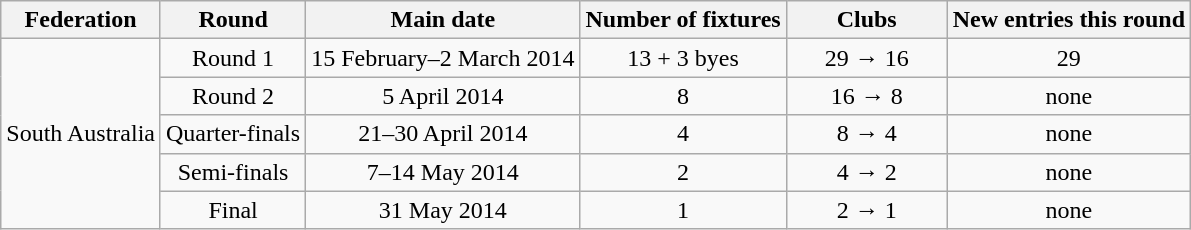<table class="wikitable" style="text-align:center">
<tr>
<th>Federation</th>
<th>Round</th>
<th>Main date</th>
<th>Number of fixtures</th>
<th style="width:100px;">Clubs</th>
<th>New entries this round</th>
</tr>
<tr>
<td rowspan=5>South Australia</td>
<td>Round 1</td>
<td>15 February–2 March 2014</td>
<td>13 + 3 byes</td>
<td>29 → 16</td>
<td>29</td>
</tr>
<tr>
<td>Round 2</td>
<td>5 April 2014</td>
<td>8</td>
<td>16 → 8</td>
<td>none</td>
</tr>
<tr>
<td>Quarter-finals</td>
<td>21–30 April 2014</td>
<td>4</td>
<td>8 → 4</td>
<td>none</td>
</tr>
<tr>
<td>Semi-finals</td>
<td>7–14 May 2014</td>
<td>2</td>
<td>4 → 2</td>
<td>none</td>
</tr>
<tr>
<td>Final</td>
<td>31 May 2014</td>
<td>1</td>
<td>2 → 1</td>
<td>none</td>
</tr>
</table>
